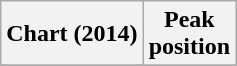<table class="wikitable sortable plainrowheaders" style="text-align:center">
<tr>
<th scope="col">Chart (2014)</th>
<th scope="col">Peak<br>position</th>
</tr>
<tr>
</tr>
</table>
